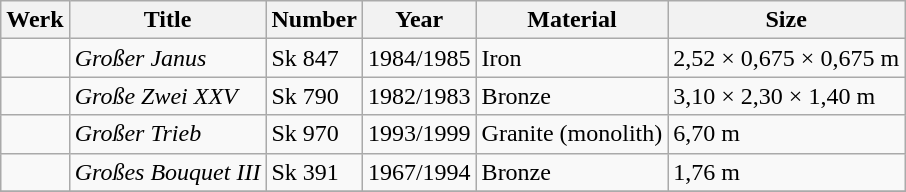<table class="wikitable sortable">
<tr>
<th>Werk</th>
<th>Title</th>
<th>Number</th>
<th>Year</th>
<th>Material</th>
<th>Size</th>
</tr>
<tr>
<td></td>
<td><em>Großer Janus</em></td>
<td>Sk 847</td>
<td>1984/1985</td>
<td>Iron</td>
<td>2,52 × 0,675 × 0,675  m</td>
</tr>
<tr>
<td></td>
<td><em>Große Zwei XXV</em></td>
<td>Sk 790</td>
<td>1982/1983</td>
<td>Bronze</td>
<td>3,10 × 2,30 × 1,40 m</td>
</tr>
<tr>
<td></td>
<td><em>Großer Trieb</em></td>
<td>Sk 970</td>
<td>1993/1999</td>
<td>Granite (monolith)</td>
<td>6,70 m</td>
</tr>
<tr>
<td></td>
<td><em>Großes Bouquet III </em></td>
<td>Sk 391</td>
<td>1967/1994</td>
<td>Bronze</td>
<td>1,76 m</td>
</tr>
<tr>
</tr>
</table>
